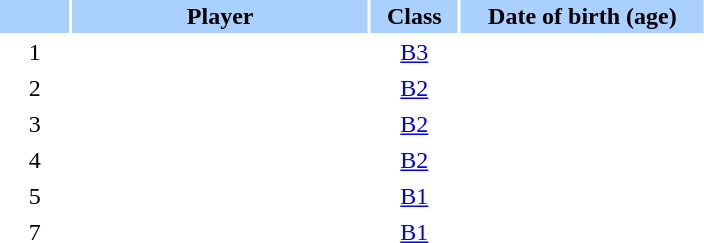<table class="sortable" border="0" cellspacing="2" cellpadding="2">
<tr style="background-color:#AAD0FF">
<th width=8%></th>
<th width=34%>Player</th>
<th width=10%>Class</th>
<th width=28%>Date of birth (age)</th>
</tr>
<tr>
<td style="text-align: center;">1</td>
<td></td>
<td style="text-align: center;"><a href='#'>B3</a></td>
<td style="text-align: center;"></td>
</tr>
<tr>
<td style="text-align: center;">2</td>
<td></td>
<td style="text-align: center;"><a href='#'>B2</a></td>
<td style="text-align: center;"></td>
</tr>
<tr>
<td style="text-align: center;">3</td>
<td></td>
<td style="text-align: center;"><a href='#'>B2</a></td>
<td style="text-align: center;"></td>
</tr>
<tr>
<td style="text-align: center;">4</td>
<td></td>
<td style="text-align: center;"><a href='#'>B2</a></td>
<td style="text-align: center;"></td>
</tr>
<tr>
<td style="text-align: center;">5</td>
<td></td>
<td style="text-align: center;"><a href='#'>B1</a></td>
<td style="text-align: center;"></td>
</tr>
<tr>
<td style="text-align: center;">7</td>
<td></td>
<td style="text-align: center;"><a href='#'>B1</a></td>
<td style="text-align: center;"></td>
</tr>
</table>
